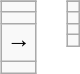<table>
<tr valign=top>
<td><br><table class="wikitable">
<tr>
</tr>
<tr>
<td align=center></td>
</tr>
<tr>
<td align=center></td>
</tr>
<tr>
<td align=center> → </td>
</tr>
<tr>
<td align=center></td>
</tr>
</table>
</td>
<td><br><table class="wikitable">
<tr>
</tr>
<tr>
<td align=center></td>
</tr>
<tr>
<td align=center></td>
</tr>
<tr>
<td align=center></td>
</tr>
<tr>
<td align=center></td>
</tr>
</table>
</td>
</tr>
</table>
